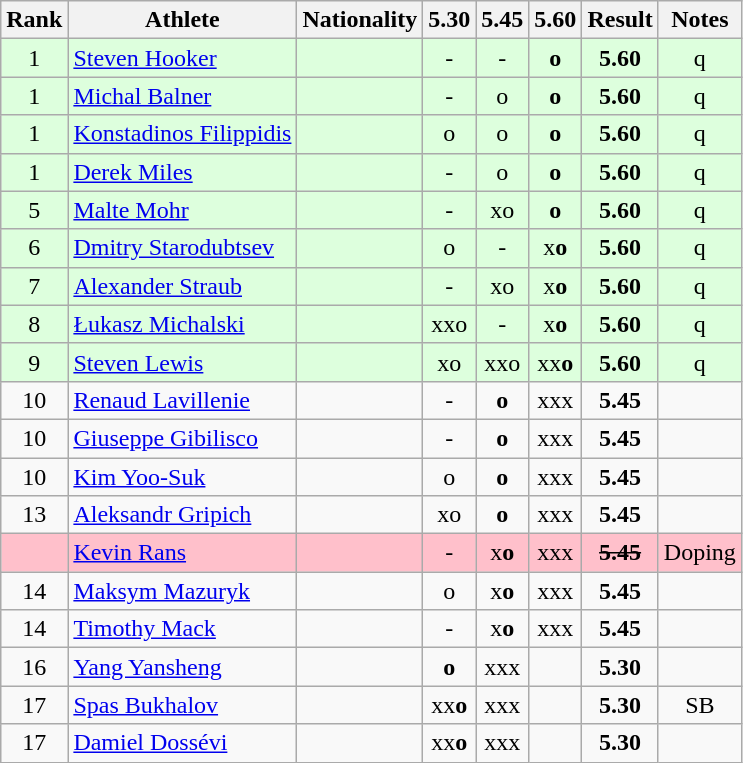<table class="wikitable sortable" style="text-align:center">
<tr>
<th>Rank</th>
<th>Athlete</th>
<th>Nationality</th>
<th>5.30</th>
<th>5.45</th>
<th>5.60</th>
<th>Result</th>
<th>Notes</th>
</tr>
<tr bgcolor=ddffdd>
<td>1</td>
<td align=left><a href='#'>Steven Hooker</a></td>
<td align=left></td>
<td>-</td>
<td>-</td>
<td><strong>o</strong></td>
<td><strong>5.60</strong></td>
<td>q</td>
</tr>
<tr bgcolor=ddffdd>
<td>1</td>
<td align=left><a href='#'>Michal Balner</a></td>
<td align=left></td>
<td>-</td>
<td>o</td>
<td><strong>o</strong></td>
<td><strong>5.60</strong></td>
<td>q</td>
</tr>
<tr bgcolor=ddffdd>
<td>1</td>
<td align=left><a href='#'>Konstadinos Filippidis</a></td>
<td align=left></td>
<td>o</td>
<td>o</td>
<td><strong>o</strong></td>
<td><strong>5.60</strong></td>
<td>q</td>
</tr>
<tr bgcolor=ddffdd>
<td>1</td>
<td align=left><a href='#'>Derek Miles</a></td>
<td align=left></td>
<td>-</td>
<td>o</td>
<td><strong>o</strong></td>
<td><strong>5.60</strong></td>
<td>q</td>
</tr>
<tr bgcolor=ddffdd>
<td>5</td>
<td align=left><a href='#'>Malte Mohr</a></td>
<td align=left></td>
<td>-</td>
<td>xo</td>
<td><strong>o</strong></td>
<td><strong>5.60</strong></td>
<td>q</td>
</tr>
<tr bgcolor=ddffdd>
<td>6</td>
<td align=left><a href='#'>Dmitry Starodubtsev</a></td>
<td align=left></td>
<td>o</td>
<td>-</td>
<td>x<strong>o</strong></td>
<td><strong>5.60</strong></td>
<td>q</td>
</tr>
<tr bgcolor=ddffdd>
<td>7</td>
<td align=left><a href='#'>Alexander Straub</a></td>
<td align=left></td>
<td>-</td>
<td>xo</td>
<td>x<strong>o</strong></td>
<td><strong>5.60</strong></td>
<td>q</td>
</tr>
<tr bgcolor=ddffdd>
<td>8</td>
<td align=left><a href='#'>Łukasz Michalski</a></td>
<td align=left></td>
<td>xxo</td>
<td>-</td>
<td>x<strong>o</strong></td>
<td><strong>5.60</strong></td>
<td>q</td>
</tr>
<tr bgcolor=ddffdd>
<td>9</td>
<td align=left><a href='#'>Steven Lewis</a></td>
<td align=left></td>
<td>xo</td>
<td>xxo</td>
<td>xx<strong>o</strong></td>
<td><strong>5.60</strong></td>
<td>q</td>
</tr>
<tr>
<td>10</td>
<td align=left><a href='#'>Renaud Lavillenie</a></td>
<td align=left></td>
<td>-</td>
<td><strong>o</strong></td>
<td>xxx</td>
<td><strong>5.45</strong></td>
<td></td>
</tr>
<tr>
<td>10</td>
<td align=left><a href='#'>Giuseppe Gibilisco</a></td>
<td align=left></td>
<td>-</td>
<td><strong>o</strong></td>
<td>xxx</td>
<td><strong>5.45</strong></td>
<td></td>
</tr>
<tr>
<td>10</td>
<td align=left><a href='#'>Kim Yoo-Suk</a></td>
<td align=left></td>
<td>o</td>
<td><strong>o</strong></td>
<td>xxx</td>
<td><strong>5.45</strong></td>
<td></td>
</tr>
<tr>
<td>13</td>
<td align=left><a href='#'>Aleksandr Gripich</a></td>
<td align=left></td>
<td>xo</td>
<td><strong>o</strong></td>
<td>xxx</td>
<td><strong>5.45</strong></td>
<td></td>
</tr>
<tr bgcolor=pink>
<td></td>
<td align=left><a href='#'>Kevin Rans</a></td>
<td align=left></td>
<td>-</td>
<td>x<strong>o</strong></td>
<td>xxx</td>
<td><s><strong>5.45</strong> </s></td>
<td>Doping</td>
</tr>
<tr>
<td>14</td>
<td align=left><a href='#'>Maksym Mazuryk</a></td>
<td align=left></td>
<td>o</td>
<td>x<strong>o</strong></td>
<td>xxx</td>
<td><strong>5.45</strong></td>
<td></td>
</tr>
<tr>
<td>14</td>
<td align=left><a href='#'>Timothy Mack</a></td>
<td align=left></td>
<td>-</td>
<td>x<strong>o</strong></td>
<td>xxx</td>
<td><strong>5.45</strong></td>
<td></td>
</tr>
<tr>
<td>16</td>
<td align=left><a href='#'>Yang Yansheng</a></td>
<td align=left></td>
<td><strong>o</strong></td>
<td>xxx</td>
<td></td>
<td><strong>5.30</strong></td>
<td></td>
</tr>
<tr>
<td>17</td>
<td align=left><a href='#'>Spas Bukhalov</a></td>
<td align=left></td>
<td>xx<strong>o</strong></td>
<td>xxx</td>
<td></td>
<td><strong>5.30</strong></td>
<td>SB</td>
</tr>
<tr>
<td>17</td>
<td align=left><a href='#'>Damiel Dossévi</a></td>
<td align=left></td>
<td>xx<strong>o</strong></td>
<td>xxx</td>
<td></td>
<td><strong>5.30</strong></td>
<td></td>
</tr>
</table>
